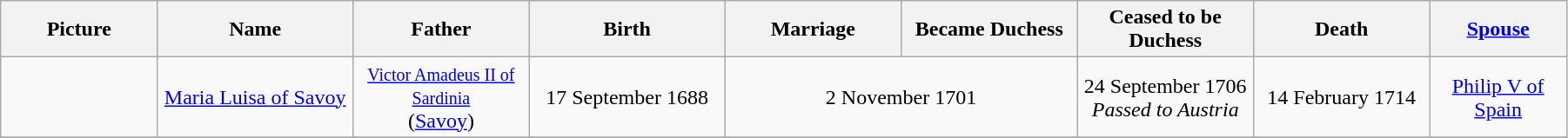<table width=95% class="wikitable">
<tr>
<th width = "8%">Picture</th>
<th width = "10%">Name</th>
<th width = "9%">Father</th>
<th width = "10%">Birth</th>
<th width = "9%">Marriage</th>
<th width = "9%">Became Duchess</th>
<th width = "9%">Ceased to be Duchess</th>
<th width = "9%">Death</th>
<th width = "7%"><a href='#'>Spouse</a></th>
</tr>
<tr>
<td align="center"></td>
<td align="center"><a href='#'>Maria Luisa of Savoy</a></td>
<td align="center"><small><a href='#'>Victor Amadeus II of Sardinia</a></small><br> (<a href='#'>Savoy</a>)</td>
<td align="center">17 September 1688</td>
<td align="center" colspan="2">2 November 1701</td>
<td align="center">24 September 1706<br><em>Passed to Austria</em></td>
<td align="center">14 February 1714</td>
<td align="center"><a href='#'>Philip V of Spain</a></td>
</tr>
<tr>
</tr>
</table>
